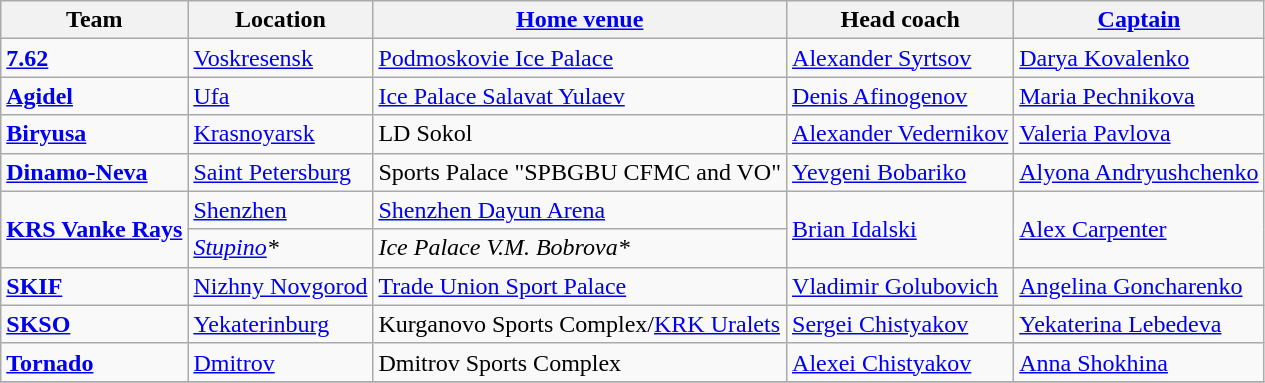<table class="wikitable sortable" width="">
<tr>
<th>Team</th>
<th>Location</th>
<th><a href='#'>Home venue</a></th>
<th>Head coach</th>
<th><a href='#'>Captain</a></th>
</tr>
<tr>
<td><a href='#'><strong>7.62</strong></a></td>
<td> <a href='#'>Voskresensk</a></td>
<td><a href='#'>Podmoskovie Ice Palace</a></td>
<td><a href='#'>Alexander Syrtsov</a></td>
<td><a href='#'>Darya Kovalenko</a></td>
</tr>
<tr>
<td><a href='#'><strong>Agidel</strong></a></td>
<td> <a href='#'>Ufa</a></td>
<td><a href='#'>Ice Palace Salavat Yulaev</a></td>
<td><a href='#'>Denis Afinogenov</a></td>
<td><a href='#'>Maria Pechnikova</a></td>
</tr>
<tr>
<td><a href='#'><strong>Biryusa</strong></a></td>
<td> <a href='#'>Krasnoyarsk</a></td>
<td>LD Sokol</td>
<td><a href='#'>Alexander Vedernikov</a></td>
<td><a href='#'>Valeria Pavlova</a></td>
</tr>
<tr>
<td><strong><a href='#'>Dinamo-Neva</a></strong></td>
<td> <a href='#'>Saint Petersburg</a></td>
<td>Sports Palace "SPBGBU CFMC and VO"</td>
<td><a href='#'>Yevgeni Bobariko</a></td>
<td><a href='#'>Alyona Andryushchenko</a></td>
</tr>
<tr>
<td rowspan="2"><a href='#'><strong>KRS Vanke Rays</strong></a></td>
<td> <a href='#'>Shenzhen</a></td>
<td><a href='#'>Shenzhen Dayun Arena</a></td>
<td rowspan="2"><a href='#'>Brian Idalski</a></td>
<td rowspan="2"><a href='#'>Alex Carpenter</a></td>
</tr>
<tr>
<td><em> <a href='#'>Stupino</a>*</em></td>
<td><em>Ice Palace V.M. Bobrova*</em></td>
</tr>
<tr>
<td><a href='#'><strong>SKIF</strong></a></td>
<td> <a href='#'>Nizhny Novgorod</a></td>
<td><a href='#'>Trade Union Sport Palace</a></td>
<td><a href='#'>Vladimir Golubovich</a></td>
<td><a href='#'>Angelina Goncharenko</a></td>
</tr>
<tr>
<td><a href='#'><strong>SKSO</strong></a></td>
<td> <a href='#'>Yekaterinburg</a></td>
<td>Kurganovo Sports Complex/<a href='#'>KRK Uralets</a></td>
<td><a href='#'>Sergei Chistyakov</a></td>
<td><a href='#'>Yekaterina Lebedeva</a></td>
</tr>
<tr>
<td><a href='#'><strong>Tornado</strong></a></td>
<td> <a href='#'>Dmitrov</a></td>
<td>Dmitrov Sports Complex</td>
<td><a href='#'>Alexei Chistyakov</a></td>
<td><a href='#'>Anna Shokhina</a></td>
</tr>
<tr>
</tr>
</table>
